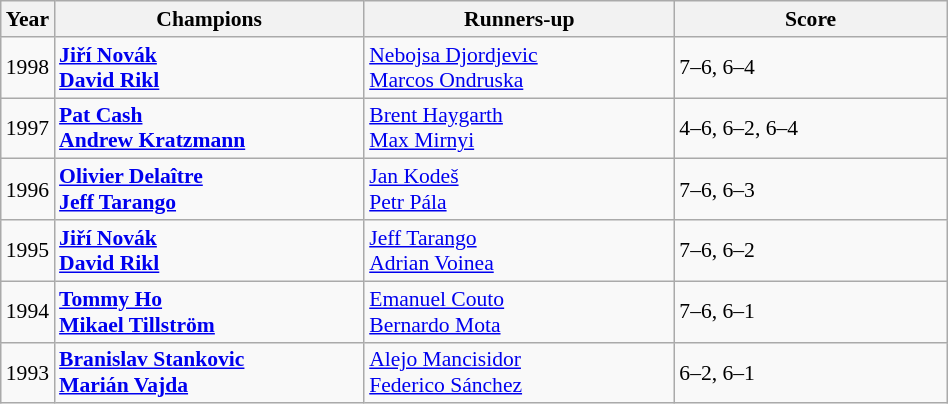<table class="wikitable" style="font-size:90%">
<tr>
<th>Year</th>
<th width="200">Champions</th>
<th width="200">Runners-up</th>
<th width="175">Score</th>
</tr>
<tr>
<td>1998</td>
<td> <strong><a href='#'>Jiří Novák</a></strong><br> <strong><a href='#'>David Rikl</a></strong></td>
<td> <a href='#'>Nebojsa Djordjevic</a><br> <a href='#'>Marcos Ondruska</a></td>
<td>7–6, 6–4</td>
</tr>
<tr>
<td>1997</td>
<td> <strong><a href='#'>Pat Cash</a></strong><br> <strong><a href='#'>Andrew Kratzmann</a></strong></td>
<td> <a href='#'>Brent Haygarth</a><br> <a href='#'>Max Mirnyi</a></td>
<td>4–6, 6–2, 6–4</td>
</tr>
<tr>
<td>1996</td>
<td> <strong><a href='#'>Olivier Delaître</a></strong><br> <strong><a href='#'>Jeff Tarango</a></strong></td>
<td> <a href='#'>Jan Kodeš</a><br> <a href='#'>Petr Pála</a></td>
<td>7–6, 6–3</td>
</tr>
<tr>
<td>1995</td>
<td> <strong><a href='#'>Jiří Novák</a></strong><br> <strong><a href='#'>David Rikl</a></strong></td>
<td> <a href='#'>Jeff Tarango</a><br> <a href='#'>Adrian Voinea</a></td>
<td>7–6, 6–2</td>
</tr>
<tr>
<td>1994</td>
<td> <strong><a href='#'>Tommy Ho</a></strong><br> <strong><a href='#'>Mikael Tillström</a></strong></td>
<td> <a href='#'>Emanuel Couto</a><br> <a href='#'>Bernardo Mota</a></td>
<td>7–6, 6–1</td>
</tr>
<tr>
<td>1993</td>
<td> <strong><a href='#'>Branislav Stankovic</a></strong><br> <strong><a href='#'>Marián Vajda</a></strong></td>
<td> <a href='#'>Alejo Mancisidor</a><br> <a href='#'>Federico Sánchez</a></td>
<td>6–2, 6–1</td>
</tr>
</table>
